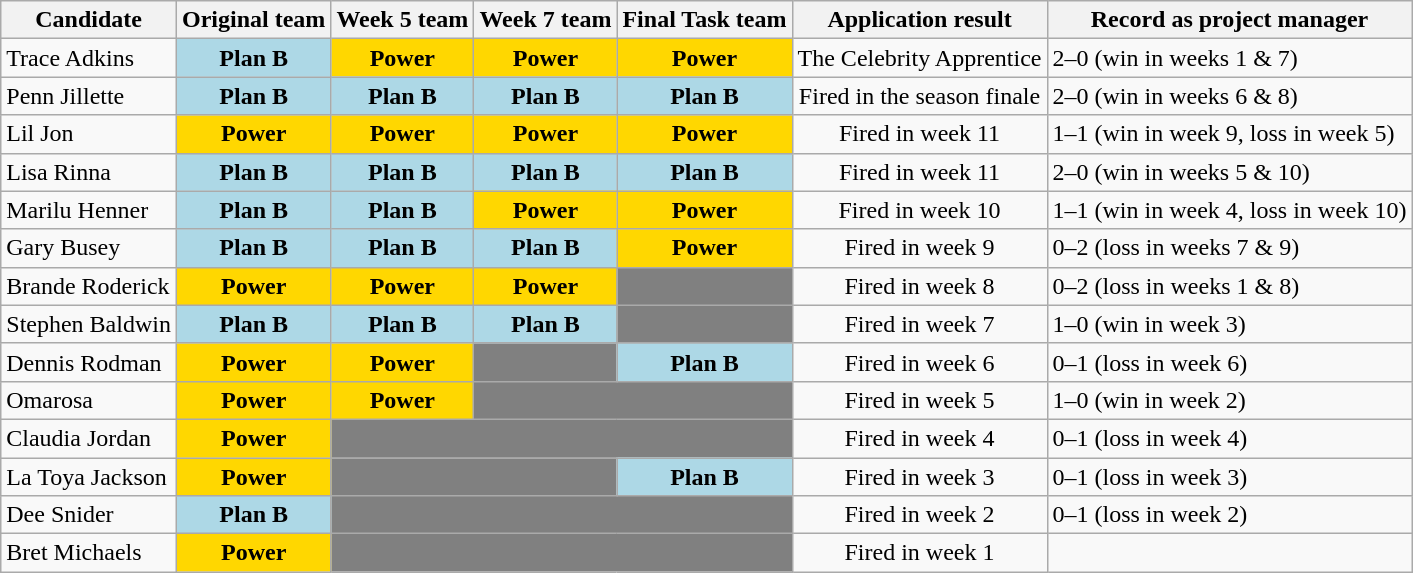<table class="wikitable">
<tr>
<th><span>Candidate</span></th>
<th>Original team</th>
<th>Week 5 team</th>
<th>Week 7 team</th>
<th>Final Task team</th>
<th><span>Application result</span></th>
<th><span>Record as project manager</span></th>
</tr>
<tr>
<td>Trace Adkins</td>
<td style="text-align:center; background:lightblue;"><strong>Plan B</strong></td>
<td style="text-align:center; background:gold;"><strong>Power</strong></td>
<td style="text-align:center; background:gold;"><strong>Power</strong></td>
<td style="text-align:center; background:gold;"><strong>Power</strong></td>
<td style="text-align:center;">The Celebrity Apprentice</td>
<td>2–0 (win in weeks 1 & 7)</td>
</tr>
<tr>
<td>Penn Jillette</td>
<td style="text-align:center; background:lightblue;"><strong>Plan B</strong></td>
<td style="text-align:center; background:lightblue;"><strong>Plan B</strong></td>
<td style="text-align:center; background:lightblue;"><strong>Plan B</strong></td>
<td style="text-align:center; background:lightblue;"><strong>Plan B</strong></td>
<td style="text-align:center;">Fired in the season finale</td>
<td>2–0 (win in weeks 6 & 8)</td>
</tr>
<tr>
<td>Lil Jon</td>
<td style="text-align:center; background:gold;"><strong>Power</strong></td>
<td style="text-align:center; background:gold;"><strong>Power</strong></td>
<td style="text-align:center; background:gold"><strong>Power</strong></td>
<td style="text-align:center; background:gold;"><strong>Power</strong></td>
<td style="text-align:center;">Fired in week 11</td>
<td>1–1 (win in week 9, loss in week 5)</td>
</tr>
<tr>
<td>Lisa Rinna</td>
<td style="text-align:center; background:lightblue;"><strong>Plan B</strong></td>
<td style="text-align:center; background:lightblue;"><strong>Plan B</strong></td>
<td style="text-align:center; background:lightblue;"><strong>Plan B</strong></td>
<td style="text-align:center; background:lightblue;"><strong>Plan B</strong></td>
<td style="text-align:center;">Fired in week 11</td>
<td>2–0 (win in weeks 5 & 10)</td>
</tr>
<tr>
<td>Marilu Henner</td>
<td style="text-align:center; background:lightblue;"><strong>Plan B</strong></td>
<td style="text-align:center; background:lightblue;"><strong>Plan B</strong></td>
<td style="text-align:center; background:gold;"><strong>Power</strong></td>
<td style="text-align:center; background:gold;"><strong>Power</strong></td>
<td style="text-align:center;">Fired in week 10</td>
<td>1–1 (win in week 4, loss in week 10)</td>
</tr>
<tr>
<td>Gary Busey</td>
<td style="text-align:center; background:lightblue;"><strong>Plan B</strong></td>
<td style="text-align:center; background:lightblue;"><strong>Plan B</strong></td>
<td style="text-align:center; background:lightblue;"><strong>Plan B</strong></td>
<td style="text-align:center; background:gold;"><strong>Power</strong></td>
<td style="text-align:center;">Fired in week 9</td>
<td>0–2 (loss in weeks 7 & 9)</td>
</tr>
<tr>
<td>Brande Roderick</td>
<td style="text-align:center; background:gold"><strong>Power</strong></td>
<td style="text-align:center; background:gold"><strong>Power</strong></td>
<td style="text-align:center; background:gold"><strong>Power</strong></td>
<td colspan="1" style="background:gray;"></td>
<td style="text-align:center;">Fired in week 8</td>
<td>0–2 (loss in weeks 1 & 8)</td>
</tr>
<tr>
<td>Stephen Baldwin</td>
<td style="text-align:center; background:lightblue;"><strong>Plan B</strong></td>
<td style="text-align:center; background:lightblue;"><strong>Plan B</strong></td>
<td style="text-align:center; background:lightblue;"><strong>Plan B</strong></td>
<td colspan="1" style="background:gray;"></td>
<td style="text-align:center;">Fired in week 7</td>
<td>1–0 (win in week 3)</td>
</tr>
<tr>
<td>Dennis Rodman</td>
<td style="text-align:center; background:gold;"><strong>Power</strong></td>
<td style="text-align:center; background:gold"><strong>Power</strong></td>
<td colspan="1" style="background:gray;"></td>
<td style="text-align:center; background:lightblue;"><strong>Plan B</strong></td>
<td style="text-align:center;">Fired in week 6</td>
<td>0–1 (loss in week 6)</td>
</tr>
<tr>
<td>Omarosa</td>
<td style="text-align:center; background:gold;"><strong>Power</strong></td>
<td style="text-align:center; background:gold"><strong>Power</strong></td>
<td colspan="2" style="background:gray;"></td>
<td style="text-align:center;">Fired in week 5</td>
<td>1–0 (win in week 2)</td>
</tr>
<tr>
<td>Claudia Jordan</td>
<td style="text-align:center; background:gold;"><strong>Power</strong></td>
<td colspan="3" style="background:gray;"></td>
<td style="text-align:center;">Fired in week 4</td>
<td>0–1 (loss in week 4)</td>
</tr>
<tr>
<td>La Toya Jackson</td>
<td style="text-align:center; background:gold;"><strong>Power</strong></td>
<td colspan="2" style="background:gray;"></td>
<td style="text-align:center; background:lightblue;"><strong>Plan B</strong></td>
<td style="text-align:center;">Fired in week 3</td>
<td>0–1 (loss in week 3)</td>
</tr>
<tr>
<td>Dee Snider</td>
<td style="text-align:center; background:lightblue;"><strong>Plan B</strong></td>
<td colspan="3" style="background:gray;"></td>
<td style="text-align:center;">Fired in week 2</td>
<td>0–1 (loss in week 2)</td>
</tr>
<tr>
<td>Bret Michaels</td>
<td style="text-align:center; background:gold;"><strong>Power</strong></td>
<td colspan="3" style="background:gray;"></td>
<td style="text-align:center;">Fired in week 1</td>
<td></td>
</tr>
</table>
